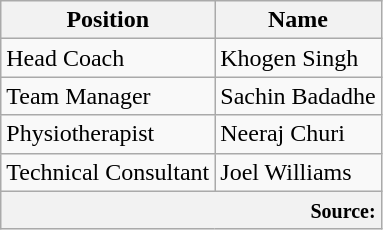<table class="wikitable">
<tr>
<th>Position</th>
<th>Name</th>
</tr>
<tr>
<td>Head Coach</td>
<td> Khogen Singh</td>
</tr>
<tr>
<td>Team Manager</td>
<td> Sachin Badadhe</td>
</tr>
<tr>
<td>Physiotherapist</td>
<td> Neeraj Churi</td>
</tr>
<tr>
<td>Technical Consultant</td>
<td> Joel Williams</td>
</tr>
<tr>
<th colspan="11" style="text-align:right;"><small>Source:</small></th>
</tr>
</table>
